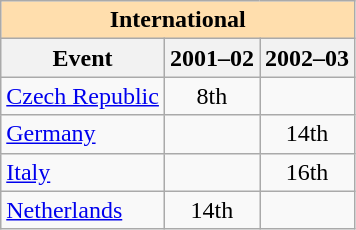<table class="wikitable" style="text-align:center">
<tr>
<th style="background-color: #ffdead; " colspan=3 align=center>International</th>
</tr>
<tr>
<th>Event</th>
<th>2001–02</th>
<th>2002–03</th>
</tr>
<tr>
<td align=left> <a href='#'>Czech Republic</a></td>
<td>8th</td>
<td></td>
</tr>
<tr>
<td align=left> <a href='#'>Germany</a></td>
<td></td>
<td>14th</td>
</tr>
<tr>
<td align=left> <a href='#'>Italy</a></td>
<td></td>
<td>16th</td>
</tr>
<tr>
<td align=left> <a href='#'>Netherlands</a></td>
<td>14th</td>
<td></td>
</tr>
</table>
